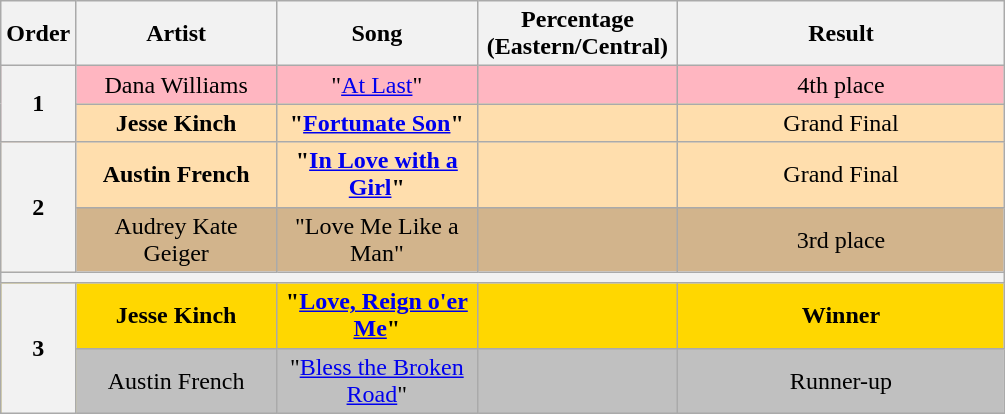<table class="wikitable" style="text-align:center; width:53%;">
<tr>
<th scope="col"  style="width:05%;">Order</th>
<th scope="col" style="width:20%;">Artist</th>
<th scope="col"  style="width:20%;">Song</th>
<th scope="col" style="width:20%;">Percentage (Eastern/Central)</th>
<th>Result</th>
</tr>
<tr style="background:lightpink;">
<th rowspan=2><strong>1</strong></th>
<td>Dana Williams</td>
<td>"<a href='#'>At Last</a>"</td>
<td align="center"></td>
<td>4th place</td>
</tr>
<tr bgcolor="navajowhite">
<td><strong>Jesse Kinch</strong></td>
<td><strong>"<a href='#'>Fortunate Son</a>"</strong></td>
<td align="center"></td>
<td>Grand Final</td>
</tr>
<tr bgcolor="navajowhite">
<th rowspan=2><strong>2</strong></th>
<td><strong>Austin French</strong></td>
<td><strong>"<a href='#'>In Love with a Girl</a>"</strong></td>
<td align="center"></td>
<td>Grand Final</td>
</tr>
<tr style="background:tan;">
<td>Audrey Kate Geiger</td>
<td>"Love Me Like a Man"</td>
<td align="center"></td>
<td>3rd place</td>
</tr>
<tr>
<th colspan="9"></th>
</tr>
<tr style="background:gold;">
<th rowspan=2><strong>3</strong></th>
<td><strong>Jesse Kinch</strong></td>
<td><strong>"<a href='#'>Love, Reign o'er Me</a>"</strong></td>
<td align="center"></td>
<td><strong>Winner</strong></td>
</tr>
<tr style="background:silver;">
<td>Austin French</td>
<td>"<a href='#'>Bless the Broken Road</a>"</td>
<td align="center"></td>
<td>Runner-up</td>
</tr>
</table>
